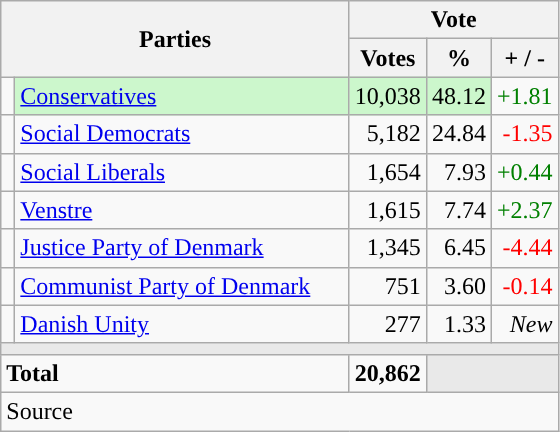<table class="wikitable" style="text-align:right;">
<tr>
<th style="text-align:centre;" rowspan="2" colspan="2" width="225">Parties</th>
<th colspan="3">Vote</th>
</tr>
<tr>
<th width="15">Votes</th>
<th width="15">%</th>
<th width="15">+ / -</th>
</tr>
<tr>
<td width="2" style="color:inherit;background:"></td>
<td bgcolor=#ccf7cc  align="left"><a href='#'>Conservatives</a></td>
<td bgcolor=#ccf7cc>10,038</td>
<td bgcolor=#ccf7cc>48.12</td>
<td style=color:green;>+1.81</td>
</tr>
<tr>
<td width="2" style="color:inherit;background:"></td>
<td align="left"><a href='#'>Social Democrats</a></td>
<td>5,182</td>
<td>24.84</td>
<td style=color:red;>-1.35</td>
</tr>
<tr>
<td width="2" style="color:inherit;background:"></td>
<td align="left"><a href='#'>Social Liberals</a></td>
<td>1,654</td>
<td>7.93</td>
<td style=color:green;>+0.44</td>
</tr>
<tr>
<td width="2" style="color:inherit;background:"></td>
<td align="left"><a href='#'>Venstre</a></td>
<td>1,615</td>
<td>7.74</td>
<td style=color:green;>+2.37</td>
</tr>
<tr>
<td width="2" style="color:inherit;background:"></td>
<td align="left"><a href='#'>Justice Party of Denmark</a></td>
<td>1,345</td>
<td>6.45</td>
<td style=color:red;>-4.44</td>
</tr>
<tr>
<td width="2" style="color:inherit;background:"></td>
<td align="left"><a href='#'>Communist Party of Denmark</a></td>
<td>751</td>
<td>3.60</td>
<td style=color:red;>-0.14</td>
</tr>
<tr>
<td width="2" style="color:inherit;background:"></td>
<td align="left"><a href='#'>Danish Unity</a></td>
<td>277</td>
<td>1.33</td>
<td><em>New</em></td>
</tr>
<tr>
<td colspan="7" bgcolor="#E9E9E9"></td>
</tr>
<tr>
<td align="left" colspan="2"><strong>Total</strong></td>
<td><strong>20,862</strong></td>
<td bgcolor="#E9E9E9" colspan="2"></td>
</tr>
<tr>
<td align="left" colspan="6">Source</td>
</tr>
</table>
